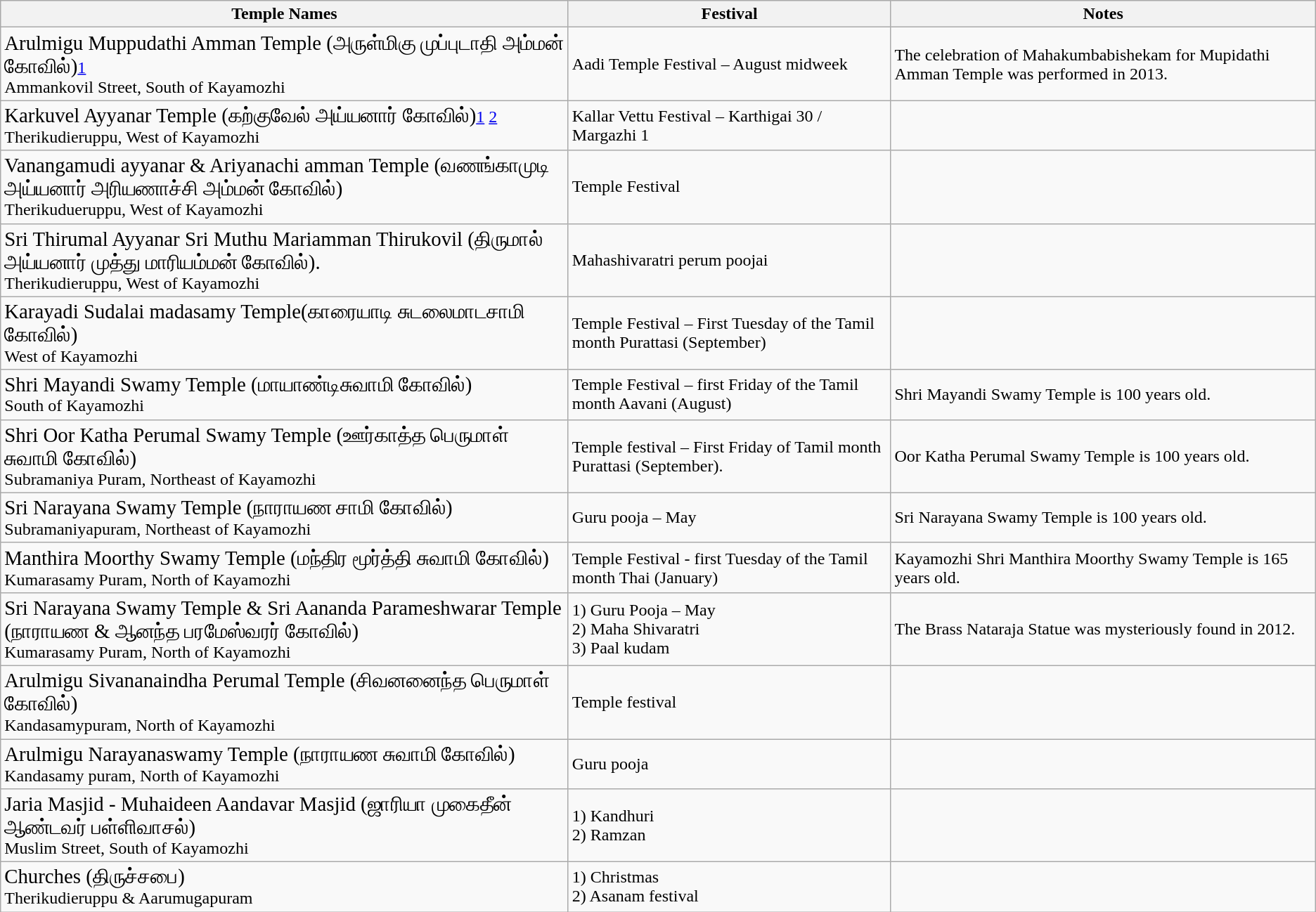<table class="wikitable">
<tr>
<th>Temple Names</th>
<th>Festival</th>
<th>Notes</th>
</tr>
<tr>
<td><big>Arulmigu Muppudathi Amman Temple (அருள்மிகு முப்புடாதி அம்மன் கோவில்)</big><a href='#'>1</a><br>Ammankovil Street, South of Kayamozhi</td>
<td>Aadi Temple Festival – August midweek</td>
<td>The celebration of Mahakumbabishekam for Mupidathi Amman Temple was performed in 2013.</td>
</tr>
<tr>
<td><big>Karkuvel Ayyanar Temple (கற்குவேல் அய்யனார் கோவில்)</big><a href='#'>1</a> <a href='#'>2</a><br>Therikudieruppu, West of Kayamozhi</td>
<td>Kallar Vettu Festival – Karthigai 30 / Margazhi 1</td>
<td></td>
</tr>
<tr>
<td><big>Vanangamudi ayyanar & Ariyanachi amman Temple (வணங்காமுடி அய்யனார் அரியணாச்சி அம்மன் கோவில்)</big><br>Therikudueruppu, West of Kayamozhi</td>
<td>Temple Festival</td>
<td></td>
</tr>
<tr>
<td><big>Sri Thirumal Ayyanar Sri Muthu Mariamman Thirukovil (திருமால் அய்யனார் முத்து மாரியம்மன் கோவில்).</big><br>Therikudieruppu, West of Kayamozhi</td>
<td>Mahashivaratri perum poojai</td>
<td></td>
</tr>
<tr>
<td><big>Karayadi Sudalai madasamy Temple(காரையாடி சுடலைமாடசாமி கோவில்)</big><br>West of Kayamozhi</td>
<td>Temple Festival – First Tuesday of the Tamil month Purattasi (September)</td>
<td></td>
</tr>
<tr>
<td><big>Shri Mayandi Swamy Temple (மாயாண்டிசுவாமி கோவில்)</big><br>South of Kayamozhi</td>
<td>Temple Festival – first Friday of the Tamil month Aavani (August)</td>
<td>Shri Mayandi Swamy Temple is 100 years old.</td>
</tr>
<tr>
<td><big>Shri Oor Katha Perumal Swamy Temple (ஊர்காத்த பெருமாள் சுவாமி கோவில்)</big><br>Subramaniya Puram, Northeast of Kayamozhi</td>
<td>Temple festival – First Friday of Tamil month Purattasi (September).</td>
<td>Oor Katha Perumal Swamy Temple is 100 years old.</td>
</tr>
<tr>
<td><big>Sri Narayana Swamy Temple (நாராயண சாமி கோவில்)</big><br>Subramaniyapuram, Northeast of Kayamozhi</td>
<td>Guru pooja – May</td>
<td>Sri Narayana Swamy Temple is 100 years old.</td>
</tr>
<tr>
<td><big>Manthira Moorthy Swamy Temple (மந்திர மூர்த்தி சுவாமி கோவில்)</big><br>Kumarasamy Puram, North of Kayamozhi</td>
<td>Temple Festival - first Tuesday of the Tamil month Thai (January)</td>
<td>Kayamozhi Shri Manthira Moorthy Swamy Temple is 165 years old.</td>
</tr>
<tr>
<td><big>Sri Narayana Swamy Temple & Sri Aananda Parameshwarar Temple (நாராயண & ஆனந்த பரமேஸ்வரர் கோவில்)</big><br>Kumarasamy Puram, North of Kayamozhi</td>
<td>1) Guru Pooja – May<br>2) Maha Shivaratri<br>3) Paal kudam</td>
<td>The Brass Nataraja Statue was mysteriously found in 2012.</td>
</tr>
<tr>
<td><big>Arulmigu Sivananaindha Perumal Temple (சிவனனைந்த பெருமாள் கோவில்)</big><br>Kandasamypuram, North of Kayamozhi</td>
<td>Temple festival</td>
<td></td>
</tr>
<tr>
<td><big>Arulmigu Narayanaswamy Temple (நாராயண சுவாமி கோவில்)</big><br>Kandasamy puram, North of Kayamozhi</td>
<td>Guru pooja</td>
<td></td>
</tr>
<tr>
<td><big>Jaria Masjid - Muhaideen Aandavar Masjid (ஜாரியா முகைதீன் ஆண்டவர் பள்ளிவாசல்)</big> <br>Muslim Street, South of Kayamozhi</td>
<td>1) Kandhuri<br>2) Ramzan</td>
<td></td>
</tr>
<tr>
<td><big>Churches (திருச்சபை)</big><br>Therikudieruppu & Aarumugapuram</td>
<td>1) Christmas<br>2) Asanam festival</td>
<td></td>
</tr>
</table>
